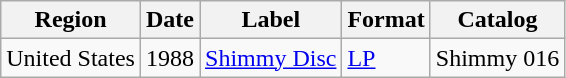<table class="wikitable">
<tr>
<th>Region</th>
<th>Date</th>
<th>Label</th>
<th>Format</th>
<th>Catalog</th>
</tr>
<tr>
<td>United States</td>
<td>1988</td>
<td><a href='#'>Shimmy Disc</a></td>
<td><a href='#'>LP</a></td>
<td>Shimmy 016</td>
</tr>
</table>
